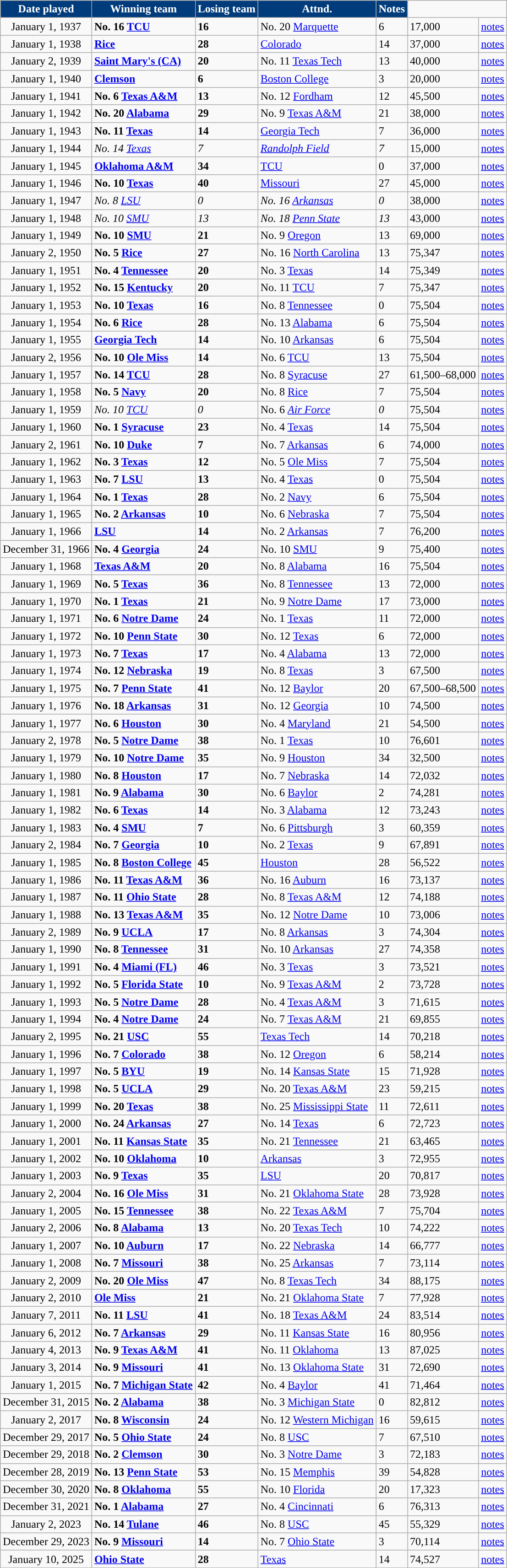<table class="wikitable">
<tr>
<th style="background:#003B7B; color:#FFFFFF; ">Date played</th>
<th style="background:#003B7B; color:#FFFFFF; ">Winning team</th>
<th style="background:#003B7B; color:#FFFFFF; ">Losing team</th>
<th style="background:#003B7B; color:#FFFFFF; ">Attnd.</th>
<th style="background:#003B7B; color:#FFFFFF; ">Notes</th>
</tr>
<tr>
<td align=center>January 1, 1937</td>
<td><strong>No. 16 <a href='#'>TCU</a></strong></td>
<td><strong>16</strong></td>
<td>No. 20 <a href='#'>Marquette</a></td>
<td>6</td>
<td>17,000</td>
<td><a href='#'>notes</a></td>
</tr>
<tr>
<td align=center>January 1, 1938</td>
<td><strong><a href='#'>Rice</a></strong></td>
<td><strong>28</strong></td>
<td><a href='#'>Colorado</a></td>
<td>14</td>
<td>37,000</td>
<td><a href='#'>notes</a></td>
</tr>
<tr>
<td align=center>January 2, 1939</td>
<td><strong><a href='#'>Saint Mary's (CA)</a></strong></td>
<td><strong>20</strong></td>
<td>No. 11 <a href='#'>Texas Tech</a></td>
<td>13</td>
<td>40,000</td>
<td><a href='#'>notes</a></td>
</tr>
<tr>
<td align=center>January 1, 1940</td>
<td><strong><a href='#'>Clemson</a></strong></td>
<td><strong>6</strong></td>
<td><a href='#'>Boston College</a></td>
<td>3</td>
<td>20,000</td>
<td><a href='#'>notes</a></td>
</tr>
<tr>
<td align=center>January 1, 1941</td>
<td><strong>No. 6 <a href='#'>Texas A&M</a></strong></td>
<td><strong>13</strong></td>
<td>No. 12 <a href='#'>Fordham</a></td>
<td>12</td>
<td>45,500</td>
<td><a href='#'>notes</a></td>
</tr>
<tr>
<td align=center>January 1, 1942</td>
<td><strong>No. 20 <a href='#'>Alabama</a></strong></td>
<td><strong>29</strong></td>
<td>No. 9 <a href='#'>Texas A&M</a></td>
<td>21</td>
<td>38,000</td>
<td><a href='#'>notes</a></td>
</tr>
<tr>
<td align=center>January 1, 1943</td>
<td><strong>No. 11 <a href='#'>Texas</a></strong></td>
<td><strong>14</strong></td>
<td><a href='#'>Georgia Tech</a></td>
<td>7</td>
<td>36,000</td>
<td><a href='#'>notes</a></td>
</tr>
<tr>
<td align=center>January 1, 1944</td>
<td><em>No. 14 <a href='#'>Texas</a></em></td>
<td><em>7</em></td>
<td><em><a href='#'>Randolph Field</a></em></td>
<td><em>7</em></td>
<td>15,000</td>
<td><a href='#'>notes</a></td>
</tr>
<tr>
<td align=center>January 1, 1945</td>
<td><strong><a href='#'>Oklahoma A&M</a></strong></td>
<td><strong>34</strong></td>
<td><a href='#'>TCU</a></td>
<td>0</td>
<td>37,000</td>
<td><a href='#'>notes</a></td>
</tr>
<tr>
<td align=center>January 1, 1946</td>
<td><strong>No. 10 <a href='#'>Texas</a></strong></td>
<td><strong>40</strong></td>
<td><a href='#'>Missouri</a></td>
<td>27</td>
<td>45,000</td>
<td><a href='#'>notes</a></td>
</tr>
<tr>
<td align=center>January 1, 1947</td>
<td><em>No. 8 <a href='#'>LSU</a></em></td>
<td><em>0</em></td>
<td><em>No. 16 <a href='#'>Arkansas</a></em></td>
<td><em>0</em></td>
<td>38,000</td>
<td><a href='#'>notes</a></td>
</tr>
<tr>
<td align=center>January 1, 1948</td>
<td><em>No. 10 <a href='#'>SMU</a></em></td>
<td><em>13</em></td>
<td><em>No. 18 <a href='#'>Penn State</a></em></td>
<td><em>13</em></td>
<td>43,000</td>
<td><a href='#'>notes</a></td>
</tr>
<tr>
<td align=center>January 1, 1949</td>
<td><strong>No. 10 <a href='#'>SMU</a></strong></td>
<td><strong>21</strong></td>
<td>No. 9 <a href='#'>Oregon</a></td>
<td>13</td>
<td>69,000</td>
<td><a href='#'>notes</a></td>
</tr>
<tr>
<td align=center>January 2, 1950</td>
<td><strong>No. 5 <a href='#'>Rice</a></strong></td>
<td><strong>27</strong></td>
<td>No. 16 <a href='#'>North Carolina</a></td>
<td>13</td>
<td>75,347</td>
<td><a href='#'>notes</a></td>
</tr>
<tr>
<td align=center>January 1, 1951</td>
<td><strong>No. 4 <a href='#'>Tennessee</a></strong></td>
<td><strong>20</strong></td>
<td>No. 3 <a href='#'>Texas</a></td>
<td>14</td>
<td>75,349</td>
<td><a href='#'>notes</a></td>
</tr>
<tr>
<td align=center>January 1, 1952</td>
<td><strong>No. 15 <a href='#'>Kentucky</a></strong></td>
<td><strong>20</strong></td>
<td>No. 11 <a href='#'>TCU</a></td>
<td>7</td>
<td>75,347</td>
<td><a href='#'>notes</a></td>
</tr>
<tr>
<td align=center>January 1, 1953</td>
<td><strong>No. 10 <a href='#'>Texas</a></strong></td>
<td><strong>16</strong></td>
<td>No. 8  <a href='#'>Tennessee</a></td>
<td>0</td>
<td>75,504</td>
<td><a href='#'>notes</a></td>
</tr>
<tr>
<td align=center>January 1, 1954</td>
<td><strong>No. 6 <a href='#'>Rice</a></strong></td>
<td><strong>28</strong></td>
<td>No. 13 <a href='#'>Alabama</a></td>
<td>6</td>
<td>75,504</td>
<td><a href='#'>notes</a></td>
</tr>
<tr>
<td align=center>January 1, 1955</td>
<td><strong><a href='#'>Georgia Tech</a></strong></td>
<td><strong>14</strong></td>
<td>No. 10 <a href='#'>Arkansas</a></td>
<td>6</td>
<td>75,504</td>
<td><a href='#'>notes</a></td>
</tr>
<tr>
<td align=center>January 2, 1956</td>
<td><strong>No. 10 <a href='#'>Ole Miss</a></strong></td>
<td><strong>14</strong></td>
<td>No. 6 <a href='#'>TCU</a></td>
<td>13</td>
<td>75,504</td>
<td><a href='#'>notes</a></td>
</tr>
<tr>
<td align=center>January 1, 1957</td>
<td><strong>No. 14 <a href='#'>TCU</a></strong></td>
<td><strong>28</strong></td>
<td>No. 8 <a href='#'>Syracuse</a></td>
<td>27</td>
<td>61,500–68,000</td>
<td><a href='#'>notes</a></td>
</tr>
<tr>
<td align=center>January 1, 1958</td>
<td><strong>No. 5 <a href='#'>Navy</a></strong></td>
<td><strong>20</strong></td>
<td>No. 8 <a href='#'>Rice</a></td>
<td>7</td>
<td>75,504</td>
<td><a href='#'>notes</a></td>
</tr>
<tr>
<td align=center>January 1, 1959</td>
<td><em>No. 10 <a href='#'>TCU</a></em></td>
<td><em>0</em></td>
<td>No. 6 <em><a href='#'>Air Force</a></em></td>
<td><em>0</em></td>
<td>75,504</td>
<td><a href='#'>notes</a></td>
</tr>
<tr>
<td align=center>January 1, 1960</td>
<td><strong>No. 1 <a href='#'>Syracuse</a></strong></td>
<td><strong>23</strong></td>
<td>No. 4 <a href='#'>Texas</a></td>
<td>14</td>
<td>75,504</td>
<td><a href='#'>notes</a></td>
</tr>
<tr>
<td align=center>January 2, 1961</td>
<td><strong>No. 10 <a href='#'>Duke</a></strong></td>
<td><strong>7</strong></td>
<td>No. 7 <a href='#'>Arkansas</a></td>
<td>6</td>
<td>74,000</td>
<td><a href='#'>notes</a></td>
</tr>
<tr>
<td align=center>January 1, 1962</td>
<td><strong>No. 3 <a href='#'>Texas</a></strong></td>
<td><strong>12</strong></td>
<td>No. 5 <a href='#'>Ole Miss</a></td>
<td>7</td>
<td>75,504</td>
<td><a href='#'>notes</a></td>
</tr>
<tr>
<td align=center>January 1, 1963</td>
<td><strong>No. 7 <a href='#'>LSU</a></strong></td>
<td><strong>13</strong></td>
<td>No. 4 <a href='#'>Texas</a></td>
<td>0</td>
<td>75,504</td>
<td><a href='#'>notes</a></td>
</tr>
<tr>
<td align=center>January 1, 1964</td>
<td><strong>No. 1 <a href='#'>Texas</a></strong></td>
<td><strong>28</strong></td>
<td>No. 2 <a href='#'>Navy</a></td>
<td>6</td>
<td>75,504</td>
<td><a href='#'>notes</a></td>
</tr>
<tr>
<td align=center>January 1, 1965</td>
<td><strong>No. 2 <a href='#'>Arkansas</a></strong></td>
<td><strong>10</strong></td>
<td>No. 6 <a href='#'>Nebraska</a></td>
<td>7</td>
<td>75,504</td>
<td><a href='#'>notes</a></td>
</tr>
<tr>
<td align=center>January 1, 1966</td>
<td><strong><a href='#'>LSU</a></strong></td>
<td><strong>14</strong></td>
<td>No. 2 <a href='#'>Arkansas</a></td>
<td>7</td>
<td>76,200</td>
<td><a href='#'>notes</a></td>
</tr>
<tr>
<td>December 31, 1966</td>
<td><strong>No. 4 <a href='#'>Georgia</a></strong></td>
<td><strong>24</strong></td>
<td>No. 10 <a href='#'>SMU</a></td>
<td>9</td>
<td>75,400</td>
<td><a href='#'>notes</a></td>
</tr>
<tr>
<td align=center>January 1, 1968</td>
<td><strong><a href='#'>Texas A&M</a></strong></td>
<td><strong>20</strong></td>
<td>No. 8 <a href='#'>Alabama</a></td>
<td>16</td>
<td>75,504</td>
<td><a href='#'>notes</a></td>
</tr>
<tr>
<td align=center>January 1, 1969</td>
<td><strong>No. 5 <a href='#'>Texas</a></strong></td>
<td><strong>36</strong></td>
<td>No. 8 <a href='#'>Tennessee</a></td>
<td>13</td>
<td>72,000</td>
<td><a href='#'>notes</a></td>
</tr>
<tr>
<td align=center>January 1, 1970</td>
<td><strong>No. 1 <a href='#'>Texas</a></strong></td>
<td><strong>21</strong></td>
<td>No. 9 <a href='#'>Notre Dame</a></td>
<td>17</td>
<td>73,000</td>
<td><a href='#'>notes</a></td>
</tr>
<tr>
<td align=center>January 1, 1971</td>
<td><strong>No. 6 <a href='#'>Notre Dame</a></strong></td>
<td><strong>24</strong></td>
<td>No. 1 <a href='#'>Texas</a></td>
<td>11</td>
<td>72,000</td>
<td><a href='#'>notes</a></td>
</tr>
<tr>
<td align=center>January 1, 1972</td>
<td><strong>No. 10 <a href='#'>Penn State</a></strong></td>
<td><strong>30</strong></td>
<td>No. 12 <a href='#'>Texas</a></td>
<td>6</td>
<td>72,000</td>
<td><a href='#'>notes</a></td>
</tr>
<tr>
<td align=center>January 1, 1973</td>
<td><strong>No. 7 <a href='#'>Texas</a></strong></td>
<td><strong>17</strong></td>
<td>No. 4 <a href='#'>Alabama</a></td>
<td>13</td>
<td>72,000</td>
<td><a href='#'>notes</a></td>
</tr>
<tr>
<td align=center>January 1, 1974</td>
<td><strong>No. 12 <a href='#'>Nebraska</a></strong></td>
<td><strong>19</strong></td>
<td>No. 8 <a href='#'>Texas</a></td>
<td>3</td>
<td>67,500</td>
<td><a href='#'>notes</a></td>
</tr>
<tr>
<td align=center>January 1, 1975</td>
<td><strong>No. 7 <a href='#'>Penn State</a></strong></td>
<td><strong>41</strong></td>
<td>No. 12 <a href='#'>Baylor</a></td>
<td>20</td>
<td>67,500–68,500</td>
<td><a href='#'>notes</a></td>
</tr>
<tr>
<td align=center>January 1, 1976</td>
<td><strong>No. 18 <a href='#'>Arkansas</a></strong></td>
<td><strong>31</strong></td>
<td>No. 12 <a href='#'>Georgia</a></td>
<td>10</td>
<td>74,500</td>
<td><a href='#'>notes</a></td>
</tr>
<tr>
<td align=center>January 1, 1977</td>
<td><strong>No. 6 <a href='#'>Houston</a></strong></td>
<td><strong>30</strong></td>
<td>No. 4 <a href='#'>Maryland</a></td>
<td>21</td>
<td>54,500</td>
<td><a href='#'>notes</a></td>
</tr>
<tr>
<td align=center>January 2, 1978</td>
<td><strong>No. 5 <a href='#'>Notre Dame</a></strong></td>
<td><strong>38</strong></td>
<td>No. 1 <a href='#'>Texas</a></td>
<td>10</td>
<td>76,601</td>
<td><a href='#'>notes</a></td>
</tr>
<tr>
<td align=center>January 1, 1979</td>
<td><strong>No. 10 <a href='#'>Notre Dame</a></strong></td>
<td><strong>35</strong></td>
<td>No. 9 <a href='#'>Houston</a></td>
<td>34</td>
<td>32,500</td>
<td><a href='#'>notes</a></td>
</tr>
<tr>
<td align=center>January 1, 1980</td>
<td><strong>No. 8 <a href='#'>Houston</a></strong></td>
<td><strong>17</strong></td>
<td>No. 7 <a href='#'>Nebraska</a></td>
<td>14</td>
<td>72,032</td>
<td><a href='#'>notes</a></td>
</tr>
<tr>
<td align=center>January 1, 1981</td>
<td><strong>No. 9 <a href='#'>Alabama</a></strong></td>
<td><strong>30</strong></td>
<td>No. 6 <a href='#'>Baylor</a></td>
<td>2</td>
<td>74,281</td>
<td><a href='#'>notes</a></td>
</tr>
<tr>
<td align=center>January 1, 1982</td>
<td><strong>No. 6 <a href='#'>Texas</a></strong></td>
<td><strong>14</strong></td>
<td>No. 3 <a href='#'>Alabama</a></td>
<td>12</td>
<td>73,243</td>
<td><a href='#'>notes</a></td>
</tr>
<tr>
<td align=center>January 1, 1983</td>
<td><strong>No. 4 <a href='#'>SMU</a></strong></td>
<td><strong>7</strong></td>
<td>No. 6 <a href='#'>Pittsburgh</a></td>
<td>3</td>
<td>60,359</td>
<td><a href='#'>notes</a></td>
</tr>
<tr>
<td align=center>January 2, 1984</td>
<td><strong>No. 7 <a href='#'>Georgia</a></strong></td>
<td><strong>10</strong></td>
<td>No. 2 <a href='#'>Texas</a></td>
<td>9</td>
<td>67,891</td>
<td><a href='#'>notes</a></td>
</tr>
<tr>
<td align=center>January 1, 1985</td>
<td><strong>No. 8 <a href='#'>Boston College</a></strong></td>
<td><strong>45</strong></td>
<td><a href='#'>Houston</a></td>
<td>28</td>
<td>56,522</td>
<td><a href='#'>notes</a></td>
</tr>
<tr>
<td align=center>January 1, 1986</td>
<td><strong>No. 11 <a href='#'>Texas A&M</a></strong></td>
<td><strong>36</strong></td>
<td>No. 16 <a href='#'>Auburn</a></td>
<td>16</td>
<td>73,137</td>
<td><a href='#'>notes</a></td>
</tr>
<tr>
<td align=center>January 1, 1987</td>
<td><strong>No. 11 <a href='#'>Ohio State</a></strong></td>
<td><strong>28</strong></td>
<td>No. 8 <a href='#'>Texas A&M</a></td>
<td>12</td>
<td>74,188</td>
<td><a href='#'>notes</a></td>
</tr>
<tr>
<td align=center>January 1, 1988</td>
<td><strong>No. 13 <a href='#'>Texas A&M</a></strong></td>
<td><strong>35</strong></td>
<td>No. 12 <a href='#'>Notre Dame</a></td>
<td>10</td>
<td>73,006</td>
<td><a href='#'>notes</a></td>
</tr>
<tr>
<td align=center>January 2, 1989</td>
<td><strong>No. 9 <a href='#'>UCLA</a></strong></td>
<td><strong>17</strong></td>
<td>No. 8 <a href='#'>Arkansas</a></td>
<td>3</td>
<td>74,304</td>
<td><a href='#'>notes</a></td>
</tr>
<tr>
<td align=center>January 1, 1990</td>
<td><strong>No. 8 <a href='#'>Tennessee</a></strong></td>
<td><strong>31</strong></td>
<td>No. 10 <a href='#'>Arkansas</a></td>
<td>27</td>
<td>74,358</td>
<td><a href='#'>notes</a></td>
</tr>
<tr>
<td align=center>January 1, 1991</td>
<td><strong>No. 4 <a href='#'>Miami (FL)</a></strong></td>
<td><strong>46</strong></td>
<td>No. 3 <a href='#'>Texas</a></td>
<td>3</td>
<td>73,521</td>
<td><a href='#'>notes</a></td>
</tr>
<tr>
<td align=center>January 1, 1992</td>
<td><strong>No. 5 <a href='#'>Florida State</a></strong></td>
<td><strong>10</strong></td>
<td>No. 9 <a href='#'>Texas A&M</a></td>
<td>2</td>
<td>73,728</td>
<td><a href='#'>notes</a></td>
</tr>
<tr>
<td align=center>January 1, 1993</td>
<td><strong>No. 5 <a href='#'>Notre Dame</a></strong></td>
<td><strong>28</strong></td>
<td>No. 4 <a href='#'>Texas A&M</a></td>
<td>3</td>
<td>71,615</td>
<td><a href='#'>notes</a></td>
</tr>
<tr>
<td align=center>January 1, 1994</td>
<td><strong>No. 4 <a href='#'>Notre Dame</a></strong></td>
<td><strong>24</strong></td>
<td>No. 7 <a href='#'>Texas A&M</a></td>
<td>21</td>
<td>69,855</td>
<td><a href='#'>notes</a></td>
</tr>
<tr>
<td align=center>January 2, 1995</td>
<td><strong>No. 21 <a href='#'>USC</a></strong></td>
<td><strong>55</strong></td>
<td><a href='#'>Texas Tech</a></td>
<td>14</td>
<td>70,218</td>
<td><a href='#'>notes</a></td>
</tr>
<tr>
<td align=center>January 1, 1996</td>
<td><strong>No. 7 <a href='#'>Colorado</a></strong></td>
<td><strong>38</strong></td>
<td>No. 12 <a href='#'>Oregon</a></td>
<td>6</td>
<td>58,214</td>
<td><a href='#'>notes</a></td>
</tr>
<tr>
<td align=center>January 1, 1997</td>
<td><strong>No. 5 <a href='#'>BYU</a></strong></td>
<td><strong>19</strong></td>
<td>No. 14 <a href='#'>Kansas State</a></td>
<td>15</td>
<td>71,928</td>
<td><a href='#'>notes</a></td>
</tr>
<tr>
<td align=center>January 1, 1998</td>
<td><strong>No. 5 <a href='#'>UCLA</a></strong></td>
<td><strong>29</strong></td>
<td>No. 20 <a href='#'>Texas A&M</a></td>
<td>23</td>
<td>59,215</td>
<td><a href='#'>notes</a></td>
</tr>
<tr>
<td align=center>January 1, 1999</td>
<td><strong>No. 20 <a href='#'>Texas</a></strong></td>
<td><strong>38</strong></td>
<td>No. 25 <a href='#'>Mississippi State</a></td>
<td>11</td>
<td>72,611</td>
<td><a href='#'>notes</a></td>
</tr>
<tr>
<td align=center>January 1, 2000</td>
<td><strong>No. 24 <a href='#'>Arkansas</a></strong></td>
<td><strong>27</strong></td>
<td>No. 14 <a href='#'>Texas</a></td>
<td>6</td>
<td>72,723</td>
<td><a href='#'>notes</a></td>
</tr>
<tr>
<td align=center>January 1, 2001</td>
<td><strong>No. 11 <a href='#'>Kansas State</a></strong></td>
<td><strong>35</strong></td>
<td>No. 21 <a href='#'>Tennessee</a></td>
<td>21</td>
<td>63,465</td>
<td><a href='#'>notes</a></td>
</tr>
<tr>
<td align=center>January 1, 2002</td>
<td><strong>No. 10 <a href='#'>Oklahoma</a></strong></td>
<td><strong>10</strong></td>
<td><a href='#'>Arkansas</a></td>
<td>3</td>
<td>72,955</td>
<td><a href='#'>notes</a></td>
</tr>
<tr>
<td align=center>January 1, 2003</td>
<td><strong>No. 9 <a href='#'>Texas</a></strong></td>
<td><strong>35</strong></td>
<td><a href='#'>LSU</a></td>
<td>20</td>
<td>70,817</td>
<td><a href='#'>notes</a></td>
</tr>
<tr>
<td align=center>January 2, 2004</td>
<td><strong>No. 16 <a href='#'>Ole Miss</a></strong></td>
<td><strong>31</strong></td>
<td>No. 21 <a href='#'>Oklahoma State</a></td>
<td>28</td>
<td>73,928</td>
<td><a href='#'>notes</a></td>
</tr>
<tr>
<td align=center>January 1, 2005</td>
<td><strong>No. 15 <a href='#'>Tennessee</a></strong></td>
<td><strong>38</strong></td>
<td>No. 22 <a href='#'>Texas A&M</a></td>
<td>7</td>
<td>75,704</td>
<td><a href='#'>notes</a></td>
</tr>
<tr>
<td align=center>January 2, 2006</td>
<td><strong>No. 8 <a href='#'>Alabama</a></strong></td>
<td><strong>13</strong></td>
<td>No. 20 <a href='#'>Texas Tech</a></td>
<td>10</td>
<td>74,222</td>
<td><a href='#'>notes</a></td>
</tr>
<tr>
<td align=center>January 1, 2007</td>
<td><strong>No. 10 <a href='#'>Auburn</a></strong></td>
<td><strong>17</strong></td>
<td>No. 22  <a href='#'>Nebraska</a></td>
<td>14</td>
<td>66,777</td>
<td><a href='#'>notes</a></td>
</tr>
<tr>
<td align=center>January 1, 2008</td>
<td><strong>No. 7 <a href='#'>Missouri</a></strong></td>
<td><strong>38</strong></td>
<td>No. 25 <a href='#'>Arkansas</a></td>
<td>7</td>
<td>73,114</td>
<td><a href='#'>notes</a></td>
</tr>
<tr>
<td align=center>January 2, 2009</td>
<td><strong>No. 20 <a href='#'>Ole Miss</a></strong></td>
<td><strong>47</strong></td>
<td>No. 8 <a href='#'>Texas Tech</a></td>
<td>34</td>
<td>88,175</td>
<td><a href='#'>notes</a></td>
</tr>
<tr>
<td align=center>January 2, 2010</td>
<td><strong><a href='#'>Ole Miss</a></strong></td>
<td><strong>21</strong></td>
<td>No. 21 <a href='#'>Oklahoma State</a></td>
<td>7</td>
<td>77,928</td>
<td><a href='#'>notes</a></td>
</tr>
<tr>
<td align=center>January 7, 2011</td>
<td><strong>No. 11 <a href='#'>LSU</a></strong></td>
<td><strong>41</strong></td>
<td>No. 18 <a href='#'>Texas A&M</a></td>
<td>24</td>
<td>83,514</td>
<td><a href='#'>notes</a></td>
</tr>
<tr>
<td align=center>January 6, 2012</td>
<td><strong>No. 7 <a href='#'>Arkansas</a></strong></td>
<td><strong>29</strong></td>
<td>No. 11 <a href='#'>Kansas State</a></td>
<td>16</td>
<td>80,956</td>
<td><a href='#'>notes</a></td>
</tr>
<tr>
<td align=center>January 4, 2013</td>
<td><strong>No. 9 <a href='#'>Texas A&M</a></strong></td>
<td><strong>41</strong></td>
<td>No. 11 <a href='#'>Oklahoma</a></td>
<td>13</td>
<td>87,025</td>
<td><a href='#'>notes</a></td>
</tr>
<tr>
<td align=center>January 3, 2014</td>
<td><strong>No. 9 <a href='#'>Missouri</a></strong></td>
<td><strong>41</strong></td>
<td>No. 13 <a href='#'>Oklahoma State</a></td>
<td>31</td>
<td>72,690</td>
<td><a href='#'>notes</a></td>
</tr>
<tr>
<td align=center>January 1, 2015</td>
<td><strong>No. 7 <a href='#'>Michigan State</a></strong></td>
<td><strong>42</strong></td>
<td>No. 4 <a href='#'>Baylor</a></td>
<td>41</td>
<td>71,464</td>
<td><a href='#'>notes</a></td>
</tr>
<tr>
<td>December 31, 2015</td>
<td><strong>No. 2 <a href='#'>Alabama</a></strong></td>
<td><strong>38</strong></td>
<td>No. 3 <a href='#'>Michigan State</a></td>
<td>0</td>
<td>82,812</td>
<td><a href='#'>notes</a></td>
</tr>
<tr>
<td align=center>January 2, 2017</td>
<td><strong>No. 8 <a href='#'>Wisconsin</a></strong></td>
<td><strong>24</strong></td>
<td>No. 12 <a href='#'>Western Michigan</a></td>
<td>16</td>
<td>59,615</td>
<td><a href='#'>notes</a></td>
</tr>
<tr>
<td>December 29, 2017</td>
<td><strong>No. 5 <a href='#'>Ohio State</a></strong></td>
<td><strong>24</strong></td>
<td>No. 8 <a href='#'>USC</a></td>
<td>7</td>
<td>67,510</td>
<td><a href='#'>notes</a></td>
</tr>
<tr>
<td>December 29, 2018</td>
<td><strong>No. 2 <a href='#'>Clemson</a></strong></td>
<td><strong>30</strong></td>
<td>No. 3 <a href='#'>Notre Dame</a></td>
<td>3</td>
<td>72,183</td>
<td><a href='#'>notes</a></td>
</tr>
<tr>
<td>December 28, 2019</td>
<td><strong>No. 13 <a href='#'>Penn State</a></strong></td>
<td><strong>53</strong></td>
<td>No. 15 <a href='#'>Memphis</a></td>
<td>39</td>
<td>54,828</td>
<td><a href='#'>notes</a></td>
</tr>
<tr>
<td>December 30, 2020</td>
<td><strong>No. 8 <a href='#'>Oklahoma</a></strong></td>
<td><strong>55</strong></td>
<td>No. 10 <a href='#'>Florida</a></td>
<td>20</td>
<td>17,323</td>
<td><a href='#'>notes</a></td>
</tr>
<tr>
<td>December 31, 2021</td>
<td><strong>No. 1 <a href='#'>Alabama</a></strong></td>
<td><strong>27</strong></td>
<td>No. 4 <a href='#'>Cincinnati</a></td>
<td>6</td>
<td>76,313</td>
<td><a href='#'>notes</a></td>
</tr>
<tr>
<td align=center>January 2, 2023</td>
<td><strong>No. 14 <a href='#'>Tulane</a></strong></td>
<td><strong>46</strong></td>
<td>No. 8 <a href='#'>USC</a></td>
<td>45</td>
<td>55,329</td>
<td><a href='#'>notes</a></td>
</tr>
<tr>
<td align=center>December 29, 2023</td>
<td><strong>No. 9 <a href='#'>Missouri</a></strong></td>
<td><strong>14</strong></td>
<td>No. 7 <a href='#'>Ohio State</a></td>
<td>3</td>
<td>70,114</td>
<td><a href='#'>notes</a></td>
</tr>
<tr>
<td align=center>January 10, 2025</td>
<td><strong> <a href='#'>Ohio State</a></strong></td>
<td><strong>28</strong></td>
<td> <a href='#'>Texas</a></td>
<td>14</td>
<td>74,527</td>
<td><a href='#'>notes</a></td>
</tr>
<tr>
</tr>
</table>
